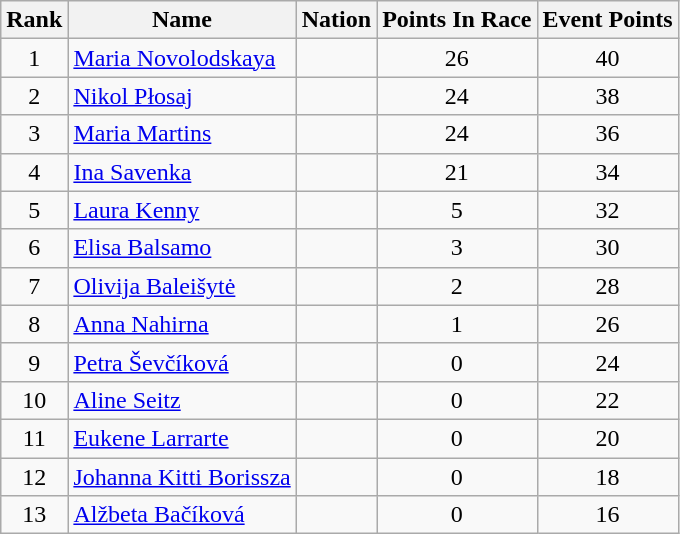<table class="wikitable sortable" style="text-align:center">
<tr>
<th>Rank</th>
<th>Name</th>
<th>Nation</th>
<th>Points In Race</th>
<th>Event Points</th>
</tr>
<tr>
<td>1</td>
<td align=left><a href='#'>Maria Novolodskaya</a></td>
<td align=left></td>
<td>26</td>
<td>40</td>
</tr>
<tr>
<td>2</td>
<td align=left><a href='#'>Nikol Płosaj</a></td>
<td align=left></td>
<td>24</td>
<td>38</td>
</tr>
<tr>
<td>3</td>
<td align=left><a href='#'>Maria Martins</a></td>
<td align=left></td>
<td>24</td>
<td>36</td>
</tr>
<tr>
<td>4</td>
<td align=left><a href='#'>Ina Savenka</a></td>
<td align=left></td>
<td>21</td>
<td>34</td>
</tr>
<tr>
<td>5</td>
<td align=left><a href='#'>Laura Kenny</a></td>
<td align=left></td>
<td>5</td>
<td>32</td>
</tr>
<tr>
<td>6</td>
<td align=left><a href='#'>Elisa Balsamo</a></td>
<td align=left></td>
<td>3</td>
<td>30</td>
</tr>
<tr>
<td>7</td>
<td align=left><a href='#'>Olivija Baleišytė</a></td>
<td align=left></td>
<td>2</td>
<td>28</td>
</tr>
<tr>
<td>8</td>
<td align=left><a href='#'>Anna Nahirna</a></td>
<td align=left></td>
<td>1</td>
<td>26</td>
</tr>
<tr>
<td>9</td>
<td align=left><a href='#'>Petra Ševčíková</a></td>
<td align=left></td>
<td>0</td>
<td>24</td>
</tr>
<tr>
<td>10</td>
<td align=left><a href='#'>Aline Seitz</a></td>
<td align=left></td>
<td>0</td>
<td>22</td>
</tr>
<tr>
<td>11</td>
<td align=left><a href='#'>Eukene Larrarte</a></td>
<td align=left></td>
<td>0</td>
<td>20</td>
</tr>
<tr>
<td>12</td>
<td align=left><a href='#'>Johanna Kitti Borissza</a></td>
<td align=left></td>
<td>0</td>
<td>18</td>
</tr>
<tr>
<td>13</td>
<td align=left><a href='#'>Alžbeta Bačíková</a></td>
<td align=left></td>
<td>0</td>
<td>16</td>
</tr>
</table>
